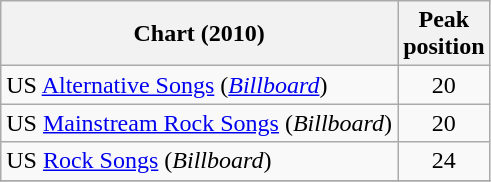<table class="wikitable sortable">
<tr>
<th>Chart (2010)</th>
<th>Peak<br>position</th>
</tr>
<tr>
<td>US <a href='#'>Alternative Songs</a> (<em><a href='#'>Billboard</a></em>)</td>
<td align="center">20</td>
</tr>
<tr>
<td>US <a href='#'>Mainstream Rock Songs</a> (<em>Billboard</em>)</td>
<td align="center">20</td>
</tr>
<tr>
<td>US <a href='#'>Rock Songs</a> (<em>Billboard</em>)</td>
<td align="center">24</td>
</tr>
<tr>
</tr>
</table>
